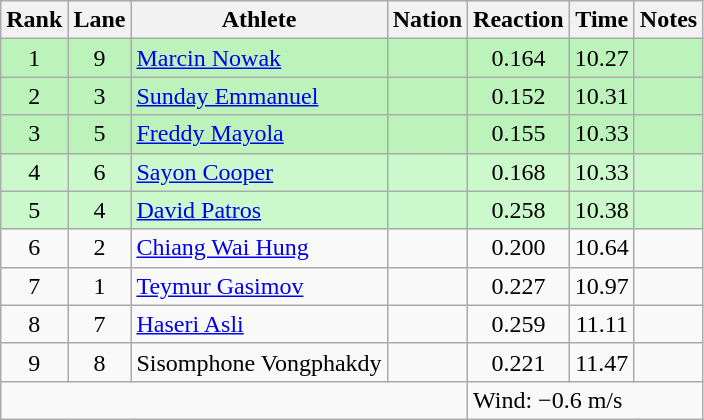<table class="wikitable sortable" style="text-align:center">
<tr>
<th>Rank</th>
<th>Lane</th>
<th>Athlete</th>
<th>Nation</th>
<th>Reaction</th>
<th>Time</th>
<th>Notes</th>
</tr>
<tr bgcolor=bbf3bb>
<td>1</td>
<td>9</td>
<td align="left"><a href='#'>Marcin Nowak</a></td>
<td align="left"></td>
<td align="center">0.164</td>
<td>10.27</td>
<td></td>
</tr>
<tr bgcolor=bbf3bb>
<td>2</td>
<td>3</td>
<td align="left"><a href='#'>Sunday Emmanuel</a></td>
<td align="left"></td>
<td align="center">0.152</td>
<td>10.31</td>
<td></td>
</tr>
<tr bgcolor=bbf3bb>
<td>3</td>
<td>5</td>
<td align="left"><a href='#'>Freddy Mayola</a></td>
<td align="left"></td>
<td align="center">0.155</td>
<td>10.33</td>
<td></td>
</tr>
<tr bgcolor=ccf9cc>
<td>4</td>
<td>6</td>
<td align="left"><a href='#'>Sayon Cooper</a></td>
<td align="left"></td>
<td align="center">0.168</td>
<td>10.33</td>
<td></td>
</tr>
<tr bgcolor=ccf9cc>
<td>5</td>
<td>4</td>
<td align="left"><a href='#'>David Patros</a></td>
<td align="left"></td>
<td align="center">0.258</td>
<td>10.38</td>
<td></td>
</tr>
<tr>
<td>6</td>
<td>2</td>
<td align="left"><a href='#'>Chiang Wai Hung</a></td>
<td align="left"></td>
<td align="center">0.200</td>
<td>10.64</td>
<td></td>
</tr>
<tr>
<td>7</td>
<td>1</td>
<td align="left"><a href='#'>Teymur Gasimov</a></td>
<td align="left"></td>
<td align="center">0.227</td>
<td>10.97</td>
<td></td>
</tr>
<tr>
<td>8</td>
<td>7</td>
<td align="left"><a href='#'>Haseri Asli</a></td>
<td align="left"></td>
<td align="center">0.259</td>
<td>11.11</td>
<td></td>
</tr>
<tr>
<td>9</td>
<td>8</td>
<td align="left">Sisomphone Vongphakdy</td>
<td align="left"></td>
<td align="center">0.221</td>
<td>11.47</td>
<td></td>
</tr>
<tr class="sortbottom">
<td colspan=4></td>
<td colspan="3" style="text-align:left;">Wind: −0.6 m/s</td>
</tr>
</table>
